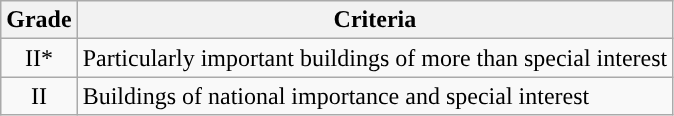<table class="wikitable">
<tr>
<th>Grade</th>
<th>Criteria</th>
</tr>
<tr>
<td align="center" >II*</td>
<td>Particularly important buildings of more than special interest</td>
</tr>
<tr>
<td align="center" >II</td>
<td>Buildings of national importance and special interest</td>
</tr>
</table>
